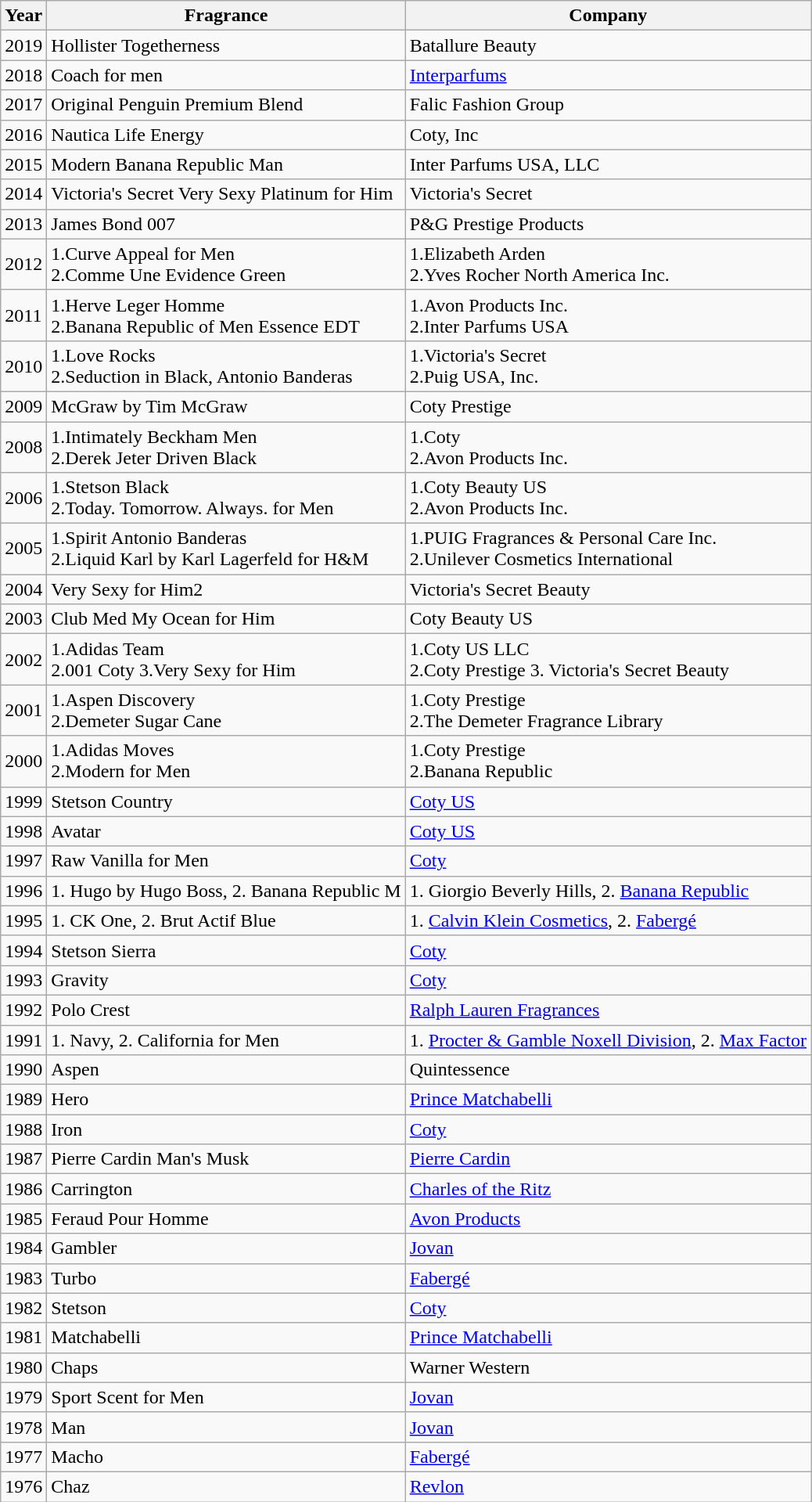<table class="wikitable sortable">
<tr>
<th>Year</th>
<th>Fragrance</th>
<th>Company</th>
</tr>
<tr>
<td>2019</td>
<td>Hollister Togetherness</td>
<td>Batallure Beauty</td>
</tr>
<tr>
<td>2018</td>
<td>Coach for men</td>
<td><a href='#'>Interparfums</a></td>
</tr>
<tr>
<td>2017</td>
<td>Original Penguin Premium Blend</td>
<td>Falic Fashion Group</td>
</tr>
<tr>
<td>2016</td>
<td>Nautica Life Energy</td>
<td>Coty, Inc</td>
</tr>
<tr>
<td>2015</td>
<td>Modern Banana Republic Man</td>
<td>Inter Parfums USA, LLC</td>
</tr>
<tr>
<td>2014</td>
<td>Victoria's Secret Very Sexy Platinum for Him</td>
<td>Victoria's Secret</td>
</tr>
<tr>
<td>2013</td>
<td>James Bond 007</td>
<td>P&G Prestige Products</td>
</tr>
<tr>
<td>2012</td>
<td>1.Curve Appeal for Men<br>2.Comme Une Evidence Green</td>
<td>1.Elizabeth Arden<br>2.Yves Rocher North America Inc.</td>
</tr>
<tr>
<td>2011</td>
<td>1.Herve Leger Homme<br>2.Banana Republic of Men Essence EDT</td>
<td>1.Avon Products Inc.<br>2.Inter Parfums USA</td>
</tr>
<tr>
<td>2010</td>
<td>1.Love Rocks<br>2.Seduction in Black, Antonio Banderas</td>
<td>1.Victoria's Secret<br>2.Puig USA, Inc.</td>
</tr>
<tr>
<td>2009</td>
<td>McGraw by Tim McGraw</td>
<td>Coty Prestige</td>
</tr>
<tr>
<td>2008</td>
<td>1.Intimately Beckham Men<br>2.Derek Jeter Driven Black</td>
<td>1.Coty<br>2.Avon Products Inc.</td>
</tr>
<tr>
<td>2006</td>
<td>1.Stetson Black<br>2.Today. Tomorrow. Always. for Men</td>
<td>1.Coty Beauty US<br>2.Avon Products Inc.</td>
</tr>
<tr>
<td>2005</td>
<td>1.Spirit Antonio Banderas<br>2.Liquid Karl by Karl Lagerfeld for H&M</td>
<td>1.PUIG Fragrances & Personal Care Inc.<br>2.Unilever Cosmetics International</td>
</tr>
<tr>
<td>2004</td>
<td>Very Sexy for Him2</td>
<td>Victoria's Secret Beauty</td>
</tr>
<tr>
<td>2003</td>
<td>Club Med My Ocean for Him</td>
<td>Coty Beauty US</td>
</tr>
<tr>
<td>2002</td>
<td>1.Adidas Team<br>2.001 Coty
3.Very Sexy for Him</td>
<td>1.Coty US LLC<br>2.Coty Prestige
3. Victoria's Secret Beauty</td>
</tr>
<tr>
<td>2001</td>
<td>1.Aspen Discovery<br>2.Demeter Sugar Cane</td>
<td>1.Coty Prestige<br>2.The Demeter Fragrance Library</td>
</tr>
<tr>
<td>2000</td>
<td>1.Adidas Moves<br>2.Modern for Men</td>
<td>1.Coty Prestige<br>2.Banana Republic</td>
</tr>
<tr>
<td>1999</td>
<td>Stetson Country</td>
<td><a href='#'>Coty US</a></td>
</tr>
<tr>
<td>1998</td>
<td>Avatar</td>
<td><a href='#'>Coty US</a></td>
</tr>
<tr>
<td>1997</td>
<td>Raw Vanilla for Men</td>
<td><a href='#'>Coty</a></td>
</tr>
<tr>
<td>1996</td>
<td>1. Hugo by Hugo Boss, 2. Banana Republic M</td>
<td>1. Giorgio Beverly Hills, 2. <a href='#'>Banana Republic</a></td>
</tr>
<tr>
<td>1995</td>
<td>1. CK One, 2. Brut Actif Blue</td>
<td>1. <a href='#'>Calvin Klein Cosmetics</a>, 2. <a href='#'>Fabergé</a></td>
</tr>
<tr>
<td>1994</td>
<td>Stetson Sierra</td>
<td><a href='#'>Coty</a></td>
</tr>
<tr>
<td>1993</td>
<td>Gravity</td>
<td><a href='#'>Coty</a></td>
</tr>
<tr>
<td>1992</td>
<td>Polo Crest</td>
<td><a href='#'>Ralph Lauren Fragrances</a></td>
</tr>
<tr>
<td>1991</td>
<td>1. Navy, 2. California for Men</td>
<td>1. <a href='#'>Procter & Gamble Noxell Division</a>, 2. <a href='#'>Max Factor</a></td>
</tr>
<tr>
<td>1990</td>
<td>Aspen</td>
<td>Quintessence</td>
</tr>
<tr>
<td>1989</td>
<td>Hero</td>
<td><a href='#'>Prince Matchabelli</a></td>
</tr>
<tr>
<td>1988</td>
<td>Iron</td>
<td><a href='#'>Coty</a></td>
</tr>
<tr>
<td>1987</td>
<td>Pierre Cardin Man's Musk</td>
<td><a href='#'>Pierre Cardin</a></td>
</tr>
<tr>
<td>1986</td>
<td>Carrington</td>
<td><a href='#'>Charles of the Ritz</a></td>
</tr>
<tr>
<td>1985</td>
<td>Feraud Pour Homme</td>
<td><a href='#'>Avon Products</a></td>
</tr>
<tr>
<td>1984</td>
<td>Gambler</td>
<td><a href='#'>Jovan</a></td>
</tr>
<tr>
<td>1983</td>
<td>Turbo</td>
<td><a href='#'>Fabergé</a></td>
</tr>
<tr>
<td>1982</td>
<td>Stetson</td>
<td><a href='#'>Coty</a></td>
</tr>
<tr>
<td>1981</td>
<td>Matchabelli</td>
<td><a href='#'>Prince Matchabelli</a></td>
</tr>
<tr>
<td>1980</td>
<td>Chaps</td>
<td>Warner Western</td>
</tr>
<tr>
<td>1979</td>
<td>Sport Scent for Men</td>
<td><a href='#'>Jovan</a></td>
</tr>
<tr>
<td>1978</td>
<td>Man</td>
<td><a href='#'>Jovan</a></td>
</tr>
<tr>
<td>1977</td>
<td>Macho</td>
<td><a href='#'>Fabergé</a></td>
</tr>
<tr>
<td>1976</td>
<td>Chaz</td>
<td><a href='#'>Revlon</a></td>
</tr>
</table>
